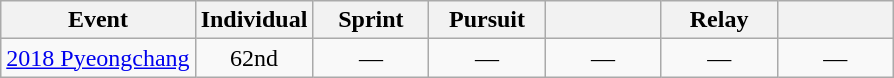<table class="wikitable" style="text-align: center;">
<tr ">
<th>Event</th>
<th style="width:70px;">Individual</th>
<th style="width:70px;">Sprint</th>
<th style="width:70px;">Pursuit</th>
<th style="width:70px;"></th>
<th style="width:70px;">Relay</th>
<th style="width:70px;"></th>
</tr>
<tr>
<td align=left> <a href='#'>2018 Pyeongchang</a></td>
<td>62nd</td>
<td>—</td>
<td>—</td>
<td>—</td>
<td>—</td>
<td>—</td>
</tr>
</table>
